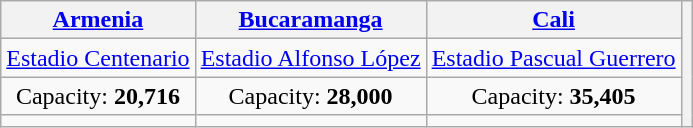<table class="wikitable" style="text-align:center">
<tr>
<th><a href='#'>Armenia</a></th>
<th><a href='#'>Bucaramanga</a></th>
<th><a href='#'>Cali</a></th>
<th rowspan="4"></th>
</tr>
<tr>
<td><a href='#'>Estadio Centenario</a></td>
<td><a href='#'>Estadio Alfonso López</a></td>
<td><a href='#'>Estadio Pascual Guerrero</a></td>
</tr>
<tr>
<td>Capacity: <strong>20,716</strong></td>
<td>Capacity: <strong>28,000</strong></td>
<td>Capacity: <strong>35,405</strong></td>
</tr>
<tr>
<td></td>
<td></td>
<td></td>
</tr>
</table>
